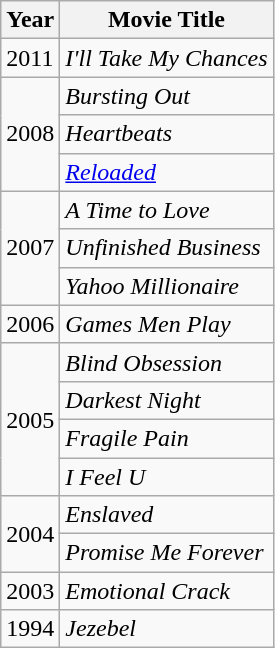<table class="wikitable sortable">
<tr>
<th>Year</th>
<th>Movie Title</th>
</tr>
<tr>
<td>2011</td>
<td><em>I'll Take My Chances</em></td>
</tr>
<tr>
<td rowspan="3">2008</td>
<td><em>Bursting Out</em></td>
</tr>
<tr>
<td><em>Heartbeats</em></td>
</tr>
<tr>
<td><a href='#'><em>Reloaded</em></a></td>
</tr>
<tr>
<td rowspan="3">2007</td>
<td><em>A Time to Love</em></td>
</tr>
<tr>
<td><em>Unfinished Business</em></td>
</tr>
<tr>
<td><em>Yahoo Millionaire</em></td>
</tr>
<tr>
<td>2006</td>
<td><em>Games Men Play</em></td>
</tr>
<tr>
<td rowspan="4">2005</td>
<td><em>Blind Obsession</em></td>
</tr>
<tr>
<td><em>Darkest Night</em></td>
</tr>
<tr>
<td><em>Fragile Pain</em></td>
</tr>
<tr>
<td><em>I Feel U</em></td>
</tr>
<tr>
<td rowspan="2">2004</td>
<td><em>Enslaved</em></td>
</tr>
<tr>
<td><em>Promise Me Forever</em></td>
</tr>
<tr>
<td>2003</td>
<td><em>Emotional Crack</em></td>
</tr>
<tr>
<td>1994</td>
<td><em>Jezebel</em></td>
</tr>
</table>
